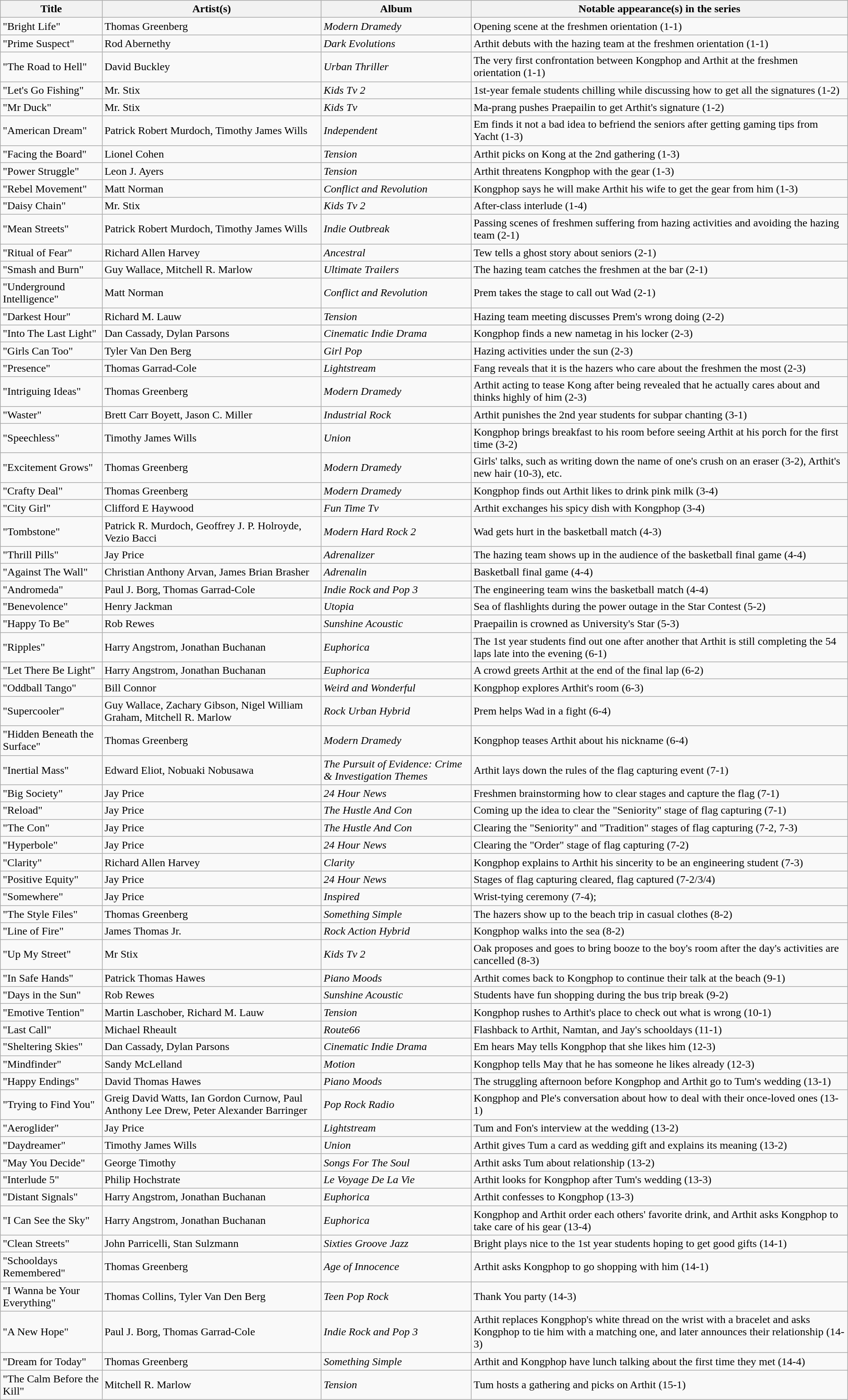<table class="wikitable sortable mw-collapsible">
<tr>
<th>Title</th>
<th>Artist(s)</th>
<th>Album</th>
<th>Notable appearance(s) in the series</th>
</tr>
<tr>
<td>"Bright Life"</td>
<td>Thomas Greenberg</td>
<td><em>Modern Dramedy</em></td>
<td>Opening scene at the freshmen orientation (1-1)</td>
</tr>
<tr>
<td>"Prime Suspect"</td>
<td>Rod Abernethy</td>
<td><em>Dark Evolutions</em></td>
<td>Arthit debuts with the hazing team at the freshmen orientation (1-1)</td>
</tr>
<tr>
<td>"The Road to Hell"</td>
<td>David Buckley</td>
<td><em>Urban Thriller</em></td>
<td>The very first confrontation between Kongphop and Arthit at the freshmen orientation (1-1)</td>
</tr>
<tr>
<td>"Let's Go Fishing"</td>
<td>Mr. Stix</td>
<td><em>Kids Tv 2</em></td>
<td>1st-year female students chilling while discussing how to get all the signatures (1-2)</td>
</tr>
<tr>
<td>"Mr Duck"</td>
<td>Mr. Stix</td>
<td><em>Kids Tv</em></td>
<td>Ma-prang pushes Praepailin to get Arthit's signature (1-2)</td>
</tr>
<tr>
<td>"American Dream"</td>
<td>Patrick Robert Murdoch, Timothy James Wills</td>
<td><em>Independent</em></td>
<td>Em finds it not a bad idea to befriend the seniors after getting gaming tips from Yacht (1-3)</td>
</tr>
<tr>
<td>"Facing the Board"</td>
<td>Lionel Cohen</td>
<td><em>Tension</em></td>
<td>Arthit picks on Kong at the 2nd gathering (1-3)</td>
</tr>
<tr>
<td>"Power Struggle"</td>
<td>Leon J. Ayers</td>
<td><em>Tension</em></td>
<td>Arthit threatens Kongphop with the gear (1-3)</td>
</tr>
<tr>
<td>"Rebel Movement"</td>
<td>Matt Norman</td>
<td><em>Conflict and Revolution</em></td>
<td>Kongphop says he will make Arthit his wife to get the gear from him (1-3)</td>
</tr>
<tr>
<td>"Daisy Chain"</td>
<td>Mr. Stix</td>
<td><em>Kids Tv 2</em></td>
<td>After-class interlude (1-4)</td>
</tr>
<tr>
<td>"Mean Streets"</td>
<td>Patrick Robert Murdoch, Timothy James Wills</td>
<td><em>Indie Outbreak</em></td>
<td>Passing scenes of freshmen suffering from hazing activities and avoiding the hazing team (2-1)</td>
</tr>
<tr>
<td>"Ritual of Fear"</td>
<td>Richard Allen Harvey</td>
<td><em>Ancestral</em></td>
<td>Tew tells a ghost story about seniors (2-1)</td>
</tr>
<tr>
<td>"Smash and Burn"</td>
<td>Guy Wallace, Mitchell R. Marlow</td>
<td><em>Ultimate Trailers</em></td>
<td>The hazing team catches the freshmen at the bar (2-1)</td>
</tr>
<tr>
<td>"Underground Intelligence"</td>
<td>Matt Norman</td>
<td><em>Conflict and Revolution</em></td>
<td>Prem takes the stage to call out Wad (2-1)</td>
</tr>
<tr>
<td>"Darkest Hour"</td>
<td>Richard M. Lauw</td>
<td><em>Tension</em></td>
<td>Hazing team meeting discusses Prem's wrong doing (2-2)</td>
</tr>
<tr>
<td>"Into The Last Light"</td>
<td>Dan Cassady, Dylan Parsons</td>
<td><em>Cinematic Indie Drama</em></td>
<td>Kongphop finds a new nametag in his locker (2-3)</td>
</tr>
<tr>
<td>"Girls Can Too"</td>
<td>Tyler Van Den Berg</td>
<td><em>Girl Pop</em></td>
<td>Hazing activities under the sun (2-3)</td>
</tr>
<tr>
<td>"Presence"</td>
<td>Thomas Garrad-Cole</td>
<td><em>Lightstream</em></td>
<td>Fang reveals that it is the hazers who care about the freshmen the most (2-3)</td>
</tr>
<tr>
<td>"Intriguing Ideas"</td>
<td>Thomas Greenberg</td>
<td><em>Modern Dramedy</em></td>
<td>Arthit acting to tease Kong after being revealed that he actually cares about and thinks highly of him (2-3)</td>
</tr>
<tr>
<td>"Waster"</td>
<td>Brett Carr Boyett, Jason C. Miller</td>
<td><em>Industrial Rock</em></td>
<td>Arthit punishes the 2nd year students for subpar chanting (3-1)</td>
</tr>
<tr>
<td>"Speechless"</td>
<td>Timothy James Wills</td>
<td><em>Union</em></td>
<td>Kongphop brings breakfast to his room before seeing Arthit at his porch for the first time (3-2)</td>
</tr>
<tr>
<td>"Excitement Grows"</td>
<td>Thomas Greenberg</td>
<td><em>Modern Dramedy</em></td>
<td>Girls' talks, such as writing down the name of one's crush on an eraser (3-2), Arthit's new hair (10-3), etc.</td>
</tr>
<tr>
<td>"Crafty Deal"</td>
<td>Thomas Greenberg</td>
<td><em>Modern Dramedy</em></td>
<td>Kongphop finds out Arthit likes to drink pink milk (3-4)</td>
</tr>
<tr>
<td>"City Girl"</td>
<td>Clifford E Haywood</td>
<td><em>Fun Time Tv</em></td>
<td>Arthit exchanges his spicy dish with Kongphop (3-4)</td>
</tr>
<tr>
<td>"Tombstone"</td>
<td>Patrick R. Murdoch, Geoffrey J. P. Holroyde, Vezio Bacci</td>
<td><em>Modern Hard Rock 2</em></td>
<td>Wad gets hurt in the basketball match (4-3)</td>
</tr>
<tr>
<td>"Thrill Pills"</td>
<td>Jay Price</td>
<td><em>Adrenalizer</em></td>
<td>The hazing team shows up in the audience of the basketball final game (4-4)</td>
</tr>
<tr>
<td>"Against The Wall"</td>
<td>Christian Anthony Arvan, James Brian Brasher</td>
<td><em>Adrenalin</em></td>
<td>Basketball final game (4-4)</td>
</tr>
<tr>
<td>"Andromeda"</td>
<td>Paul J. Borg, Thomas Garrad-Cole</td>
<td><em>Indie Rock and Pop 3</em></td>
<td>The engineering team wins the basketball match (4-4)</td>
</tr>
<tr>
<td>"Benevolence"</td>
<td>Henry Jackman</td>
<td><em>Utopia</em></td>
<td>Sea of flashlights during the power outage in the Star Contest (5-2)</td>
</tr>
<tr>
<td>"Happy To Be"</td>
<td>Rob Rewes</td>
<td><em>Sunshine Acoustic</em></td>
<td>Praepailin is crowned as University's Star (5-3)</td>
</tr>
<tr>
<td>"Ripples"</td>
<td>Harry Angstrom, Jonathan Buchanan</td>
<td><em>Euphorica</em></td>
<td>The 1st year students find out one after another that Arthit is still completing the 54 laps late into the evening (6-1)</td>
</tr>
<tr>
<td>"Let There Be Light"</td>
<td>Harry Angstrom, Jonathan Buchanan</td>
<td><em>Euphorica</em></td>
<td>A crowd greets Arthit at the end of the final lap (6-2)</td>
</tr>
<tr>
<td>"Oddball Tango"</td>
<td>Bill Connor</td>
<td><em>Weird and Wonderful</em></td>
<td>Kongphop explores Arthit's room (6-3)</td>
</tr>
<tr>
<td>"Supercooler"</td>
<td>Guy Wallace, Zachary Gibson, Nigel William Graham, Mitchell R. Marlow</td>
<td><em>Rock Urban Hybrid</em></td>
<td>Prem helps Wad in a fight (6-4)</td>
</tr>
<tr>
<td>"Hidden Beneath the Surface"</td>
<td>Thomas Greenberg</td>
<td><em>Modern Dramedy</em></td>
<td>Kongphop teases Arthit about his nickname (6-4)</td>
</tr>
<tr>
<td>"Inertial Mass"</td>
<td>Edward Eliot, Nobuaki Nobusawa</td>
<td><em>The Pursuit of Evidence: Crime & Investigation Themes</em></td>
<td>Arthit lays down the rules of the flag capturing event (7-1)</td>
</tr>
<tr>
<td>"Big Society"</td>
<td>Jay Price</td>
<td><em>24 Hour News</em></td>
<td>Freshmen brainstorming how to clear stages and capture the flag (7-1)</td>
</tr>
<tr>
<td>"Reload"</td>
<td>Jay Price</td>
<td><em>The Hustle And Con</em></td>
<td>Coming up the idea to clear the "Seniority" stage of  flag capturing (7-1)</td>
</tr>
<tr>
<td>"The Con"</td>
<td>Jay Price</td>
<td><em>The Hustle And Con</em></td>
<td>Clearing the "Seniority" and "Tradition"  stages of flag capturing (7-2, 7-3)</td>
</tr>
<tr>
<td>"Hyperbole"</td>
<td>Jay Price</td>
<td><em>24 Hour News</em></td>
<td>Clearing the "Order" stage of flag capturing (7-2)</td>
</tr>
<tr>
<td>"Clarity"</td>
<td>Richard Allen Harvey</td>
<td><em>Clarity</em></td>
<td>Kongphop explains to Arthit his sincerity to be an engineering student (7-3)</td>
</tr>
<tr>
<td>"Positive Equity"</td>
<td>Jay Price</td>
<td><em>24 Hour News</em></td>
<td>Stages of flag capturing cleared, flag captured (7-2/3/4)</td>
</tr>
<tr>
<td>"Somewhere"</td>
<td>Jay Price</td>
<td><em>Inspired</em></td>
<td>Wrist-tying ceremony (7-4);</td>
</tr>
<tr>
<td>"The Style Files"</td>
<td>Thomas Greenberg</td>
<td><em>Something Simple</em></td>
<td>The hazers show up to the beach trip in casual clothes (8-2)</td>
</tr>
<tr>
<td>"Line of Fire"</td>
<td>James Thomas Jr.</td>
<td><em>Rock Action Hybrid</em></td>
<td>Kongphop walks into the sea (8-2)</td>
</tr>
<tr>
<td>"Up My Street"</td>
<td>Mr Stix</td>
<td><em>Kids Tv 2</em></td>
<td>Oak proposes and goes to bring booze to the boy's room after the day's activities are cancelled (8-3)</td>
</tr>
<tr>
<td>"In Safe Hands"</td>
<td>Patrick Thomas Hawes</td>
<td><em>Piano Moods</em></td>
<td>Arthit comes back to Kongphop to continue their talk at the beach (9-1)</td>
</tr>
<tr>
<td>"Days in the Sun"</td>
<td>Rob Rewes</td>
<td><em>Sunshine Acoustic</em></td>
<td>Students have fun shopping during the bus trip break (9-2)</td>
</tr>
<tr>
<td>"Emotive Tention"</td>
<td>Martin Laschober, Richard M. Lauw</td>
<td><em>Tension</em></td>
<td>Kongphop rushes to Arthit's place to check out what is wrong (10-1)</td>
</tr>
<tr>
<td>"Last Call"</td>
<td>Michael Rheault</td>
<td><em>Route66</em></td>
<td>Flashback to Arthit, Namtan, and Jay's schooldays (11-1)</td>
</tr>
<tr>
<td>"Sheltering Skies"</td>
<td>Dan Cassady, Dylan Parsons</td>
<td><em>Cinematic Indie Drama</em></td>
<td>Em hears May tells Kongphop that she likes him (12-3)</td>
</tr>
<tr>
<td>"Mindfinder"</td>
<td>Sandy McLelland</td>
<td><em>Motion</em></td>
<td>Kongphop tells May that he has someone he likes already (12-3)</td>
</tr>
<tr>
<td>"Happy Endings"</td>
<td>David Thomas Hawes</td>
<td><em>Piano Moods</em></td>
<td>The struggling afternoon before Kongphop and Arthit go to Tum's wedding (13-1)</td>
</tr>
<tr>
<td>"Trying to Find You"</td>
<td>Greig David Watts, Ian Gordon Curnow, Paul Anthony Lee Drew, Peter Alexander Barringer</td>
<td><em>Pop Rock Radio</em></td>
<td>Kongphop and Ple's conversation about how to deal with their once-loved ones (13-1)</td>
</tr>
<tr>
<td>"Aeroglider"</td>
<td>Jay Price</td>
<td><em>Lightstream</em></td>
<td>Tum and Fon's interview at the wedding (13-2)</td>
</tr>
<tr>
<td>"Daydreamer"</td>
<td>Timothy James Wills</td>
<td><em>Union</em></td>
<td>Arthit gives Tum a card as wedding gift and explains its meaning (13-2)</td>
</tr>
<tr>
<td>"May You Decide"</td>
<td>George Timothy</td>
<td><em>Songs For The Soul</em></td>
<td>Arthit asks Tum about relationship (13-2)</td>
</tr>
<tr>
<td>"Interlude 5"</td>
<td>Philip Hochstrate</td>
<td><em>Le Voyage De La Vie</em></td>
<td>Arthit looks for Kongphop after Tum's wedding (13-3)</td>
</tr>
<tr>
<td>"Distant Signals"</td>
<td>Harry Angstrom, Jonathan Buchanan</td>
<td><em>Euphorica</em></td>
<td>Arthit confesses to Kongphop (13-3)</td>
</tr>
<tr>
<td>"I Can See the Sky"</td>
<td>Harry Angstrom, Jonathan Buchanan</td>
<td><em>Euphorica</em></td>
<td>Kongphop and Arthit order each others' favorite drink, and Arthit asks Kongphop to take care of his gear (13-4)</td>
</tr>
<tr>
<td>"Clean Streets"</td>
<td>John Parricelli, Stan Sulzmann</td>
<td><em>Sixties Groove Jazz</em></td>
<td>Bright plays nice to the 1st year students hoping to get good gifts (14-1)</td>
</tr>
<tr>
<td>"Schooldays Remembered"</td>
<td>Thomas Greenberg</td>
<td><em>Age of Innocence</em></td>
<td>Arthit asks Kongphop to go shopping with him (14-1)</td>
</tr>
<tr>
<td>"I Wanna be Your Everything"</td>
<td>Thomas Collins, Tyler Van Den Berg</td>
<td><em>Teen Pop Rock</em></td>
<td>Thank You party (14-3)</td>
</tr>
<tr>
<td>"A New Hope"</td>
<td>Paul J. Borg, Thomas Garrad-Cole</td>
<td><em>Indie Rock and Pop 3</em></td>
<td>Arthit replaces Kongphop's white thread on the wrist with a bracelet and asks Kongphop to tie him with a matching one, and later announces their relationship (14-3)</td>
</tr>
<tr>
<td>"Dream for Today"</td>
<td>Thomas Greenberg</td>
<td><em>Something Simple</em></td>
<td>Arthit and Kongphop have lunch talking about the first time they met (14-4)</td>
</tr>
<tr>
<td>"The Calm Before the Kill"</td>
<td>Mitchell R. Marlow</td>
<td><em>Tension</em></td>
<td>Tum hosts a gathering and picks on Arthit (15-1)</td>
</tr>
</table>
